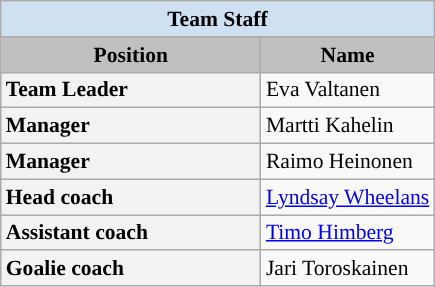<table class="wikitable" style="text-align:left; font-size:90%;">
<tr>
<th style=background:#CEE0F2 colspan=2>Team Staff</th>
</tr>
<tr>
<th width=60% style="background:silver;">Position</th>
<th style="background:silver;">Name</th>
</tr>
<tr>
<th style="text-align:left;">Team Leader</th>
<td>Eva Valtanen</td>
</tr>
<tr>
<th style="text-align:left;">Manager</th>
<td>Martti Kahelin</td>
</tr>
<tr>
<th style="text-align:left;">Manager</th>
<td>Raimo Heinonen</td>
</tr>
<tr>
<th style="text-align:left;">Head coach</th>
<td><a href='#'>Lyndsay Wheelans</a></td>
</tr>
<tr>
<th style="text-align:left;">Assistant coach</th>
<td><a href='#'>Timo Himberg</a>⁣⁣</td>
</tr>
<tr>
<th style="text-align:left;">Goalie coach</th>
<td>Jari Toroskainen</td>
</tr>
</table>
